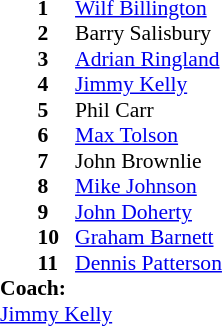<table cellspacing="0" cellpadding="0" style="font-size:90%;margin:auto">
<tr>
<th width=25></th>
<th width=25></th>
</tr>
<tr>
<td></td>
<td><strong>1</strong></td>
<td> <a href='#'>Wilf Billington</a></td>
</tr>
<tr>
<td></td>
<td><strong>2</strong></td>
<td> Barry Salisbury</td>
</tr>
<tr>
<td></td>
<td><strong>3</strong></td>
<td> <a href='#'>Adrian Ringland</a></td>
</tr>
<tr>
<td></td>
<td><strong>4</strong></td>
<td> <a href='#'>Jimmy Kelly</a></td>
</tr>
<tr>
<td></td>
<td><strong>5</strong></td>
<td> Phil Carr</td>
</tr>
<tr>
<td></td>
<td><strong>6</strong></td>
<td> <a href='#'>Max Tolson</a></td>
</tr>
<tr>
<td></td>
<td><strong>7</strong></td>
<td> John Brownlie</td>
</tr>
<tr>
<td></td>
<td><strong>8</strong></td>
<td> <a href='#'>Mike Johnson</a></td>
</tr>
<tr>
<td></td>
<td><strong>9</strong></td>
<td> <a href='#'>John Doherty</a></td>
</tr>
<tr>
<td></td>
<td><strong>10</strong></td>
<td> <a href='#'>Graham Barnett</a></td>
</tr>
<tr>
<td></td>
<td><strong>11</strong></td>
<td> <a href='#'>Dennis Patterson</a></td>
</tr>
<tr>
<td colspan=4><strong>Coach:</strong></td>
</tr>
<tr>
<td colspan=4> <a href='#'>Jimmy Kelly</a></td>
</tr>
</table>
